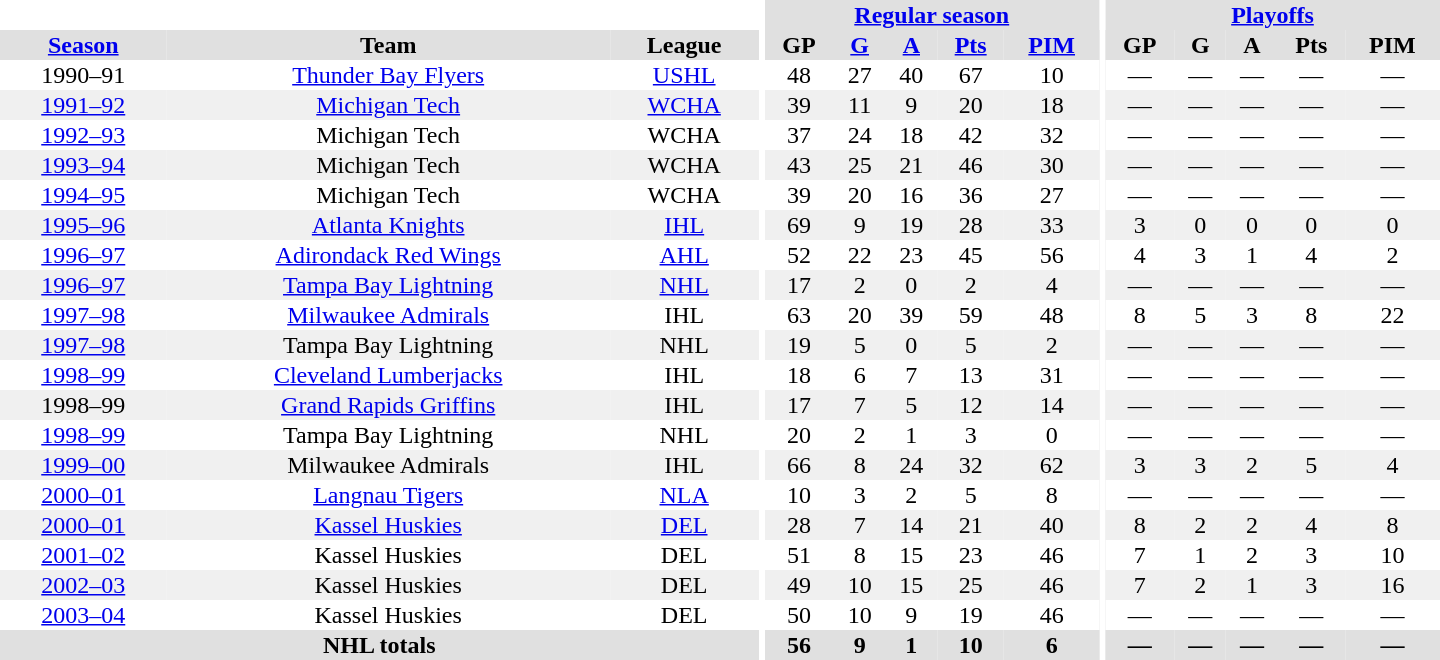<table border="0" cellpadding="1" cellspacing="0" style="text-align:center; width:60em">
<tr style="background:#e0e0e0;">
<th colspan="3" style="background:#fff;"></th>
<th rowspan="99" style="background:#fff;"></th>
<th colspan="5"><a href='#'>Regular season</a></th>
<th rowspan="99" style="background:#fff;"></th>
<th colspan="5"><a href='#'>Playoffs</a></th>
</tr>
<tr style="background:#e0e0e0;">
<th><a href='#'>Season</a></th>
<th>Team</th>
<th>League</th>
<th>GP</th>
<th><a href='#'>G</a></th>
<th><a href='#'>A</a></th>
<th><a href='#'>Pts</a></th>
<th><a href='#'>PIM</a></th>
<th>GP</th>
<th>G</th>
<th>A</th>
<th>Pts</th>
<th>PIM</th>
</tr>
<tr style="text-align:center;">
<td>1990–91</td>
<td><a href='#'>Thunder Bay Flyers</a></td>
<td><a href='#'>USHL</a></td>
<td>48</td>
<td>27</td>
<td>40</td>
<td>67</td>
<td>10</td>
<td>—</td>
<td>—</td>
<td>—</td>
<td>—</td>
<td>—</td>
</tr>
<tr style="text-align:center; background:#f0f0f0;">
<td><a href='#'>1991–92</a></td>
<td><a href='#'>Michigan Tech</a></td>
<td><a href='#'>WCHA</a></td>
<td>39</td>
<td>11</td>
<td>9</td>
<td>20</td>
<td>18</td>
<td>—</td>
<td>—</td>
<td>—</td>
<td>—</td>
<td>—</td>
</tr>
<tr style="text-align:center;">
<td><a href='#'>1992–93</a></td>
<td>Michigan Tech</td>
<td>WCHA</td>
<td>37</td>
<td>24</td>
<td>18</td>
<td>42</td>
<td>32</td>
<td>—</td>
<td>—</td>
<td>—</td>
<td>—</td>
<td>—</td>
</tr>
<tr style="text-align:center; background:#f0f0f0;">
<td><a href='#'>1993–94</a></td>
<td>Michigan Tech</td>
<td>WCHA</td>
<td>43</td>
<td>25</td>
<td>21</td>
<td>46</td>
<td>30</td>
<td>—</td>
<td>—</td>
<td>—</td>
<td>—</td>
<td>—</td>
</tr>
<tr style="text-align:center;">
<td><a href='#'>1994–95</a></td>
<td>Michigan Tech</td>
<td>WCHA</td>
<td>39</td>
<td>20</td>
<td>16</td>
<td>36</td>
<td>27</td>
<td>—</td>
<td>—</td>
<td>—</td>
<td>—</td>
<td>—</td>
</tr>
<tr style="text-align:center; background:#f0f0f0;">
<td><a href='#'>1995–96</a></td>
<td><a href='#'>Atlanta Knights</a></td>
<td><a href='#'>IHL</a></td>
<td>69</td>
<td>9</td>
<td>19</td>
<td>28</td>
<td>33</td>
<td>3</td>
<td>0</td>
<td>0</td>
<td>0</td>
<td>0</td>
</tr>
<tr style="text-align:center;">
<td><a href='#'>1996–97</a></td>
<td><a href='#'>Adirondack Red Wings</a></td>
<td><a href='#'>AHL</a></td>
<td>52</td>
<td>22</td>
<td>23</td>
<td>45</td>
<td>56</td>
<td>4</td>
<td>3</td>
<td>1</td>
<td>4</td>
<td>2</td>
</tr>
<tr style="text-align:center; background:#f0f0f0;">
<td><a href='#'>1996–97</a></td>
<td><a href='#'>Tampa Bay Lightning</a></td>
<td><a href='#'>NHL</a></td>
<td>17</td>
<td>2</td>
<td>0</td>
<td>2</td>
<td>4</td>
<td>—</td>
<td>—</td>
<td>—</td>
<td>—</td>
<td>—</td>
</tr>
<tr style="text-align:center;">
<td><a href='#'>1997–98</a></td>
<td><a href='#'>Milwaukee Admirals</a></td>
<td>IHL</td>
<td>63</td>
<td>20</td>
<td>39</td>
<td>59</td>
<td>48</td>
<td>8</td>
<td>5</td>
<td>3</td>
<td>8</td>
<td>22</td>
</tr>
<tr style="text-align:center; background:#f0f0f0;">
<td><a href='#'>1997–98</a></td>
<td>Tampa Bay Lightning</td>
<td>NHL</td>
<td>19</td>
<td>5</td>
<td>0</td>
<td>5</td>
<td>2</td>
<td>—</td>
<td>—</td>
<td>—</td>
<td>—</td>
<td>—</td>
</tr>
<tr style="text-align:center;">
<td><a href='#'>1998–99</a></td>
<td><a href='#'>Cleveland Lumberjacks</a></td>
<td>IHL</td>
<td>18</td>
<td>6</td>
<td>7</td>
<td>13</td>
<td>31</td>
<td>—</td>
<td>—</td>
<td>—</td>
<td>—</td>
<td>—</td>
</tr>
<tr style="text-align:center; background:#f0f0f0;">
<td>1998–99</td>
<td><a href='#'>Grand Rapids Griffins</a></td>
<td>IHL</td>
<td>17</td>
<td>7</td>
<td>5</td>
<td>12</td>
<td>14</td>
<td>—</td>
<td>—</td>
<td>—</td>
<td>—</td>
<td>—</td>
</tr>
<tr style="text-align:center;">
<td><a href='#'>1998–99</a></td>
<td>Tampa Bay Lightning</td>
<td>NHL</td>
<td>20</td>
<td>2</td>
<td>1</td>
<td>3</td>
<td>0</td>
<td>—</td>
<td>—</td>
<td>—</td>
<td>—</td>
<td>—</td>
</tr>
<tr style="text-align:center; background:#f0f0f0;">
<td><a href='#'>1999–00</a></td>
<td>Milwaukee Admirals</td>
<td>IHL</td>
<td>66</td>
<td>8</td>
<td>24</td>
<td>32</td>
<td>62</td>
<td>3</td>
<td>3</td>
<td>2</td>
<td>5</td>
<td>4</td>
</tr>
<tr style="text-align:center;">
<td><a href='#'>2000–01</a></td>
<td><a href='#'>Langnau Tigers</a></td>
<td><a href='#'>NLA</a></td>
<td>10</td>
<td>3</td>
<td>2</td>
<td>5</td>
<td>8</td>
<td>—</td>
<td>—</td>
<td>—</td>
<td>—</td>
<td>—</td>
</tr>
<tr style="text-align:center; background:#f0f0f0;">
<td><a href='#'>2000–01</a></td>
<td><a href='#'>Kassel Huskies</a></td>
<td><a href='#'>DEL</a></td>
<td>28</td>
<td>7</td>
<td>14</td>
<td>21</td>
<td>40</td>
<td>8</td>
<td>2</td>
<td>2</td>
<td>4</td>
<td>8</td>
</tr>
<tr style="text-align:center;">
<td><a href='#'>2001–02</a></td>
<td>Kassel Huskies</td>
<td>DEL</td>
<td>51</td>
<td>8</td>
<td>15</td>
<td>23</td>
<td>46</td>
<td>7</td>
<td>1</td>
<td>2</td>
<td>3</td>
<td>10</td>
</tr>
<tr style="text-align:center; background:#f0f0f0;">
<td><a href='#'>2002–03</a></td>
<td>Kassel Huskies</td>
<td>DEL</td>
<td>49</td>
<td>10</td>
<td>15</td>
<td>25</td>
<td>46</td>
<td>7</td>
<td>2</td>
<td>1</td>
<td>3</td>
<td>16</td>
</tr>
<tr style="text-align:center;">
<td><a href='#'>2003–04</a></td>
<td>Kassel Huskies</td>
<td>DEL</td>
<td>50</td>
<td>10</td>
<td>9</td>
<td>19</td>
<td>46</td>
<td>—</td>
<td>—</td>
<td>—</td>
<td>—</td>
<td>—</td>
</tr>
<tr style="background:#e0e0e0;">
<th colspan="3">NHL totals</th>
<th>56</th>
<th>9</th>
<th>1</th>
<th>10</th>
<th>6</th>
<th>—</th>
<th>—</th>
<th>—</th>
<th>—</th>
<th>—</th>
</tr>
</table>
